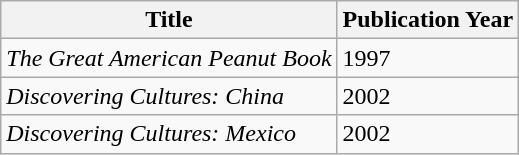<table class="wikitable sortable mw-collapsible">
<tr>
<th>Title</th>
<th>Publication Year</th>
</tr>
<tr>
<td><em>The Great American Peanut Book</em></td>
<td>1997</td>
</tr>
<tr>
<td><em>Discovering Cultures: China</em></td>
<td>2002</td>
</tr>
<tr>
<td><em>Discovering Cultures: Mexico</em></td>
<td>2002</td>
</tr>
</table>
